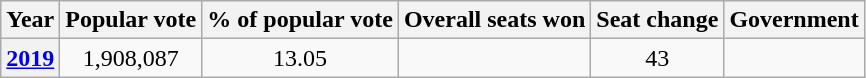<table class="wikitable" style="text-align:center">
<tr>
<th>Year</th>
<th>Popular vote</th>
<th>% of popular vote</th>
<th>Overall seats won</th>
<th>Seat change</th>
<th rowspan=1>Government</th>
</tr>
<tr>
<th><a href='#'>2019</a></th>
<td>1,908,087</td>
<td>13.05</td>
<td></td>
<td> 43</td>
<td></td>
</tr>
</table>
